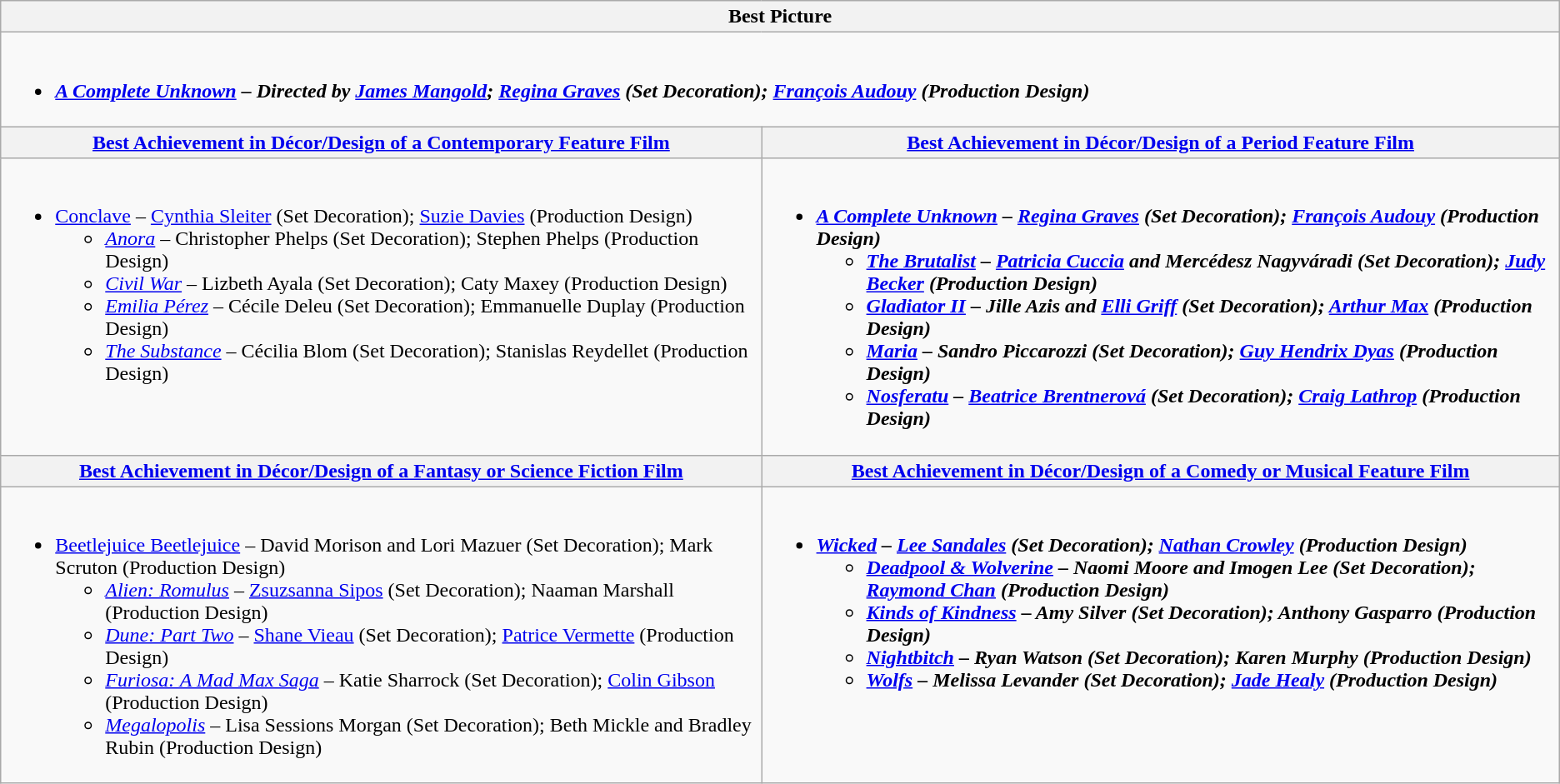<table class=wikitable style="width=100%">
<tr>
<th style="width=50%" colspan="2">Best Picture</th>
</tr>
<tr>
<td colspan="2" valign="top"><br><ul><li><strong><em><a href='#'>A Complete Unknown</a><em> – Directed by <a href='#'>James Mangold</a>; <a href='#'>Regina Graves</a> (Set Decoration); <a href='#'>François Audouy</a> (Production Design)<strong></li></ul></td>
</tr>
<tr>
<th style="width=50%"><a href='#'>Best Achievement in Décor/Design of a Contemporary Feature Film</a></th>
<th style="width=50%"><a href='#'>Best Achievement in Décor/Design of a Period Feature Film</a></th>
</tr>
<tr>
<td valign="top"><br><ul><li></em></strong><a href='#'>Conclave</a></em> – <a href='#'>Cynthia Sleiter</a> (Set Decoration); <a href='#'>Suzie Davies</a> (Production Design)</strong><ul><li><em><a href='#'>Anora</a></em> – Christopher Phelps (Set Decoration); Stephen Phelps (Production Design)</li><li><em><a href='#'>Civil War</a></em> – Lizbeth Ayala (Set Decoration); Caty Maxey (Production Design)</li><li><em><a href='#'>Emilia Pérez</a></em> – Cécile Deleu (Set Decoration); Emmanuelle Duplay (Production Design)</li><li><em><a href='#'>The Substance</a></em> – Cécilia Blom (Set Decoration); Stanislas Reydellet (Production Design)</li></ul></li></ul></td>
<td valign="top"><br><ul><li><strong><em><a href='#'>A Complete Unknown</a><em> – <a href='#'>Regina Graves</a> (Set Decoration); <a href='#'>François Audouy</a> (Production Design)<strong><ul><li></em><a href='#'>The Brutalist</a><em> – <a href='#'>Patricia Cuccia</a> and Mercédesz Nagyváradi (Set Decoration); <a href='#'>Judy Becker</a> (Production Design)</li><li></em><a href='#'>Gladiator II</a><em> – Jille Azis and <a href='#'>Elli Griff</a> (Set Decoration); <a href='#'>Arthur Max</a> (Production Design)</li><li></em><a href='#'>Maria</a><em> – Sandro Piccarozzi (Set Decoration); <a href='#'>Guy Hendrix Dyas</a> (Production Design)</li><li></em><a href='#'>Nosferatu</a><em> – <a href='#'>Beatrice Brentnerová</a> (Set Decoration); <a href='#'>Craig Lathrop</a> (Production Design)</li></ul></li></ul></td>
</tr>
<tr>
<th style="width=50%"><a href='#'>Best Achievement in Décor/Design of a Fantasy or Science Fiction Film</a></th>
<th style="width=50%"><a href='#'>Best Achievement in Décor/Design of a Comedy or Musical Feature Film</a></th>
</tr>
<tr>
<td valign="top"><br><ul><li></em></strong><a href='#'>Beetlejuice Beetlejuice</a></em> – David Morison and Lori Mazuer (Set Decoration); Mark Scruton (Production Design)</strong><ul><li><em><a href='#'>Alien: Romulus</a></em> – <a href='#'>Zsuzsanna Sipos</a> (Set Decoration); Naaman Marshall (Production Design)</li><li><em><a href='#'>Dune: Part Two</a></em> – <a href='#'>Shane Vieau</a> (Set Decoration); <a href='#'>Patrice Vermette</a> (Production Design)</li><li><em><a href='#'>Furiosa: A Mad Max Saga</a></em> – Katie Sharrock (Set Decoration); <a href='#'>Colin Gibson</a> (Production Design)</li><li><em><a href='#'>Megalopolis</a></em> – Lisa Sessions Morgan (Set Decoration); Beth Mickle and Bradley Rubin (Production Design)</li></ul></li></ul></td>
<td valign="top"><br><ul><li><strong><em><a href='#'>Wicked</a><em> – <a href='#'>Lee Sandales</a> (Set Decoration); <a href='#'>Nathan Crowley</a> (Production Design)<strong><ul><li></em><a href='#'>Deadpool & Wolverine</a><em> – Naomi Moore and Imogen Lee (Set Decoration); <a href='#'>Raymond Chan</a> (Production Design)</li><li></em><a href='#'>Kinds of Kindness</a><em> – Amy Silver (Set Decoration); Anthony Gasparro (Production Design)</li><li></em><a href='#'>Nightbitch</a><em> – Ryan Watson (Set Decoration); Karen Murphy (Production Design)</li><li></em><a href='#'>Wolfs</a><em> – Melissa Levander (Set Decoration); <a href='#'>Jade Healy</a> (Production Design)</li></ul></li></ul></td>
</tr>
</table>
